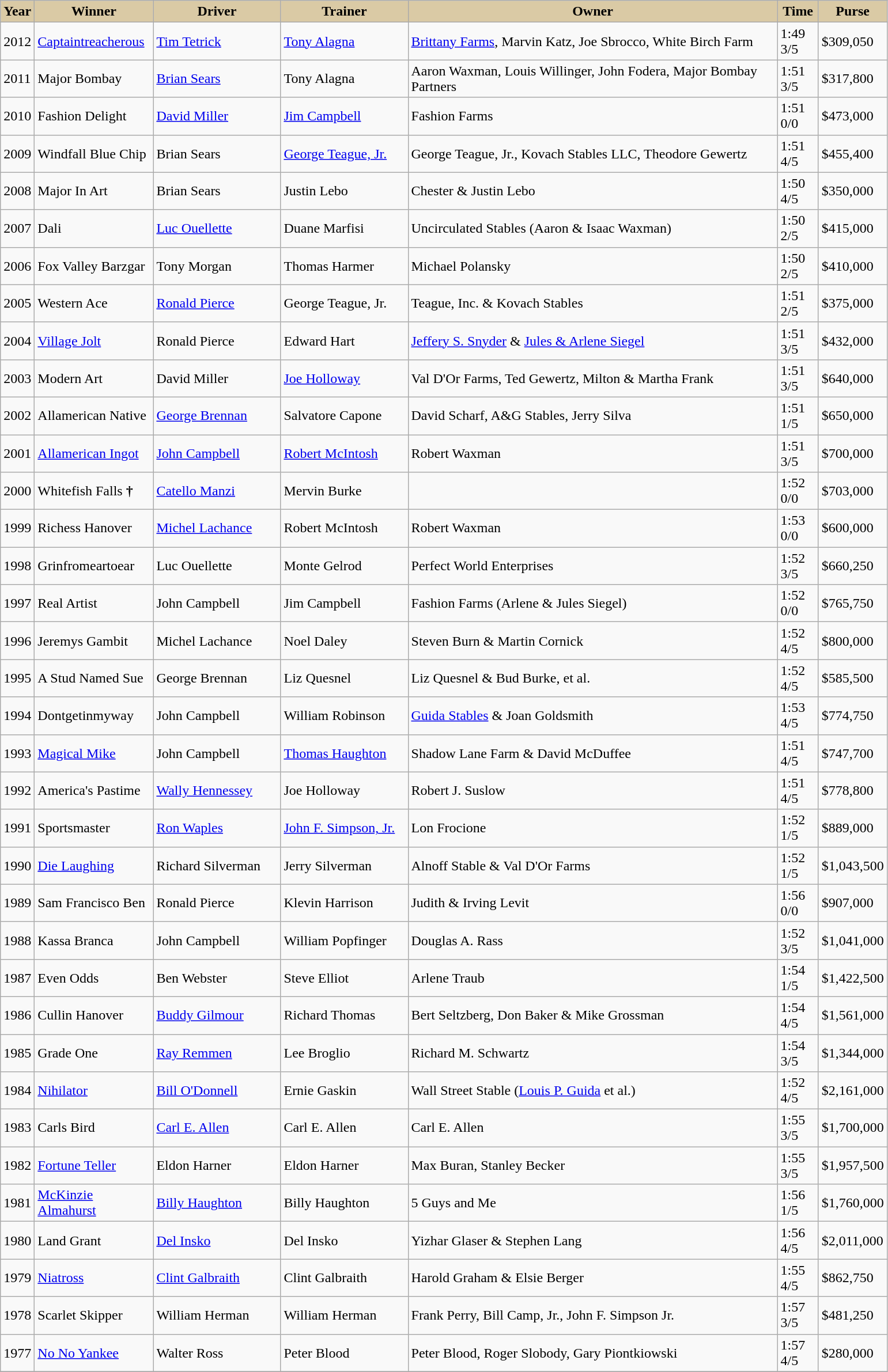<table class="wikitable sortable">
<tr>
<th style="background-color:#DACAA5; width:30px">Year<br></th>
<th style="background-color:#DACAA5; width:130px">Winner<br></th>
<th style="background-color:#DACAA5; width:140px">Driver<br></th>
<th style="background-color:#DACAA5; width:140px">Trainer<br></th>
<th style="background-color:#DACAA5; width:420px">Owner<br></th>
<th style="background-color:#DACAA5; width:40px">Time <br></th>
<th style="background-color:#DACAA5; width:40px">Purse<br></th>
</tr>
<tr>
<td>2012</td>
<td><a href='#'>Captaintreacherous</a></td>
<td><a href='#'>Tim Tetrick</a></td>
<td><a href='#'>Tony Alagna</a></td>
<td><a href='#'>Brittany Farms</a>, Marvin Katz, Joe Sbrocco, White Birch Farm</td>
<td>1:49 3/5</td>
<td>$309,050</td>
</tr>
<tr>
<td>2011</td>
<td>Major Bombay</td>
<td><a href='#'>Brian Sears</a></td>
<td>Tony Alagna</td>
<td>Aaron Waxman, Louis Willinger, John Fodera, Major Bombay Partners</td>
<td>1:51 3/5</td>
<td>$317,800</td>
</tr>
<tr>
<td>2010</td>
<td>Fashion Delight</td>
<td><a href='#'>David Miller</a></td>
<td><a href='#'>Jim Campbell</a></td>
<td>Fashion Farms</td>
<td>1:51 0/0</td>
<td>$473,000</td>
</tr>
<tr>
<td>2009</td>
<td>Windfall Blue Chip</td>
<td>Brian Sears</td>
<td><a href='#'>George Teague, Jr.</a></td>
<td>George Teague, Jr., Kovach Stables LLC, Theodore Gewertz</td>
<td>1:51 4/5</td>
<td>$455,400</td>
</tr>
<tr>
<td>2008</td>
<td>Major In Art</td>
<td>Brian Sears</td>
<td>Justin Lebo</td>
<td>Chester &  Justin Lebo</td>
<td>1:50 4/5</td>
<td>$350,000</td>
</tr>
<tr>
<td>2007</td>
<td>Dali</td>
<td><a href='#'>Luc Ouellette</a></td>
<td>Duane Marfisi</td>
<td>Uncirculated Stables (Aaron & Isaac Waxman)</td>
<td>1:50 2/5</td>
<td>$415,000</td>
</tr>
<tr>
<td>2006</td>
<td>Fox Valley Barzgar</td>
<td>Tony Morgan</td>
<td>Thomas Harmer</td>
<td>Michael Polansky</td>
<td>1:50 2/5</td>
<td>$410,000</td>
</tr>
<tr>
<td>2005</td>
<td>Western Ace</td>
<td><a href='#'>Ronald Pierce</a></td>
<td>George Teague, Jr.</td>
<td>Teague, Inc. & Kovach Stables</td>
<td>1:51 2/5</td>
<td>$375,000</td>
</tr>
<tr>
<td>2004</td>
<td><a href='#'>Village Jolt</a></td>
<td>Ronald Pierce</td>
<td>Edward Hart</td>
<td><a href='#'>Jeffery S. Snyder</a> & <a href='#'>Jules & Arlene Siegel</a></td>
<td>1:51 3/5</td>
<td>$432,000</td>
</tr>
<tr>
<td>2003</td>
<td>Modern Art</td>
<td>David Miller</td>
<td><a href='#'>Joe Holloway</a></td>
<td>Val D'Or Farms, Ted Gewertz, Milton & Martha Frank</td>
<td>1:51 3/5</td>
<td>$640,000</td>
</tr>
<tr>
<td>2002</td>
<td>Allamerican Native</td>
<td><a href='#'>George Brennan</a></td>
<td>Salvatore Capone</td>
<td>David Scharf, A&G Stables, Jerry Silva</td>
<td>1:51 1/5</td>
<td>$650,000</td>
</tr>
<tr>
<td>2001</td>
<td><a href='#'>Allamerican Ingot</a></td>
<td><a href='#'>John Campbell</a></td>
<td><a href='#'>Robert McIntosh</a></td>
<td>Robert Waxman</td>
<td>1:51 3/5</td>
<td>$700,000</td>
</tr>
<tr>
<td>2000</td>
<td>Whitefish Falls <strong>†</strong></td>
<td><a href='#'>Catello Manzi</a></td>
<td>Mervin Burke</td>
<td></td>
<td>1:52 0/0</td>
<td>$703,000</td>
</tr>
<tr>
<td>1999</td>
<td>Richess Hanover</td>
<td><a href='#'>Michel Lachance</a></td>
<td>Robert McIntosh</td>
<td>Robert Waxman</td>
<td>1:53 0/0</td>
<td>$600,000</td>
</tr>
<tr>
<td>1998</td>
<td>Grinfromeartoear</td>
<td>Luc Ouellette</td>
<td>Monte Gelrod</td>
<td>Perfect World Enterprises</td>
<td>1:52 3/5</td>
<td>$660,250</td>
</tr>
<tr>
<td>1997</td>
<td>Real Artist</td>
<td>John Campbell</td>
<td>Jim Campbell</td>
<td>Fashion Farms (Arlene & Jules Siegel)</td>
<td>1:52 0/0</td>
<td>$765,750</td>
</tr>
<tr>
<td>1996</td>
<td>Jeremys Gambit</td>
<td>Michel Lachance</td>
<td>Noel Daley</td>
<td>Steven Burn & Martin Cornick</td>
<td>1:52 4/5</td>
<td>$800,000</td>
</tr>
<tr>
<td>1995</td>
<td>A Stud Named Sue</td>
<td>George Brennan</td>
<td>Liz Quesnel</td>
<td>Liz Quesnel & Bud Burke, et al.</td>
<td>1:52 4/5</td>
<td>$585,500</td>
</tr>
<tr>
<td>1994</td>
<td>Dontgetinmyway</td>
<td>John Campbell</td>
<td>William Robinson</td>
<td><a href='#'>Guida Stables</a> & Joan Goldsmith</td>
<td>1:53 4/5</td>
<td>$774,750</td>
</tr>
<tr>
<td>1993</td>
<td><a href='#'>Magical Mike</a></td>
<td>John Campbell</td>
<td><a href='#'>Thomas Haughton</a></td>
<td>Shadow Lane Farm & David McDuffee</td>
<td>1:51 4/5</td>
<td>$747,700</td>
</tr>
<tr>
<td>1992</td>
<td>America's Pastime</td>
<td><a href='#'>Wally Hennessey</a></td>
<td>Joe Holloway</td>
<td>Robert J. Suslow</td>
<td>1:51 4/5</td>
<td>$778,800</td>
</tr>
<tr>
<td>1991</td>
<td>Sportsmaster</td>
<td><a href='#'>Ron Waples</a></td>
<td><a href='#'>John F. Simpson, Jr.</a></td>
<td>Lon Frocione</td>
<td>1:52 1/5</td>
<td>$889,000</td>
</tr>
<tr>
<td>1990</td>
<td><a href='#'>Die Laughing</a></td>
<td>Richard Silverman</td>
<td>Jerry Silverman</td>
<td>Alnoff Stable & Val D'Or Farms</td>
<td>1:52 1/5</td>
<td>$1,043,500</td>
</tr>
<tr>
<td>1989</td>
<td>Sam Francisco Ben</td>
<td>Ronald Pierce</td>
<td>Klevin Harrison</td>
<td>Judith & Irving Levit</td>
<td>1:56 0/0</td>
<td>$907,000</td>
</tr>
<tr>
<td>1988</td>
<td>Kassa Branca</td>
<td>John Campbell</td>
<td>William Popfinger</td>
<td>Douglas A. Rass</td>
<td>1:52 3/5</td>
<td>$1,041,000</td>
</tr>
<tr>
<td>1987</td>
<td>Even Odds</td>
<td>Ben Webster</td>
<td>Steve Elliot</td>
<td>Arlene Traub</td>
<td>1:54 1/5</td>
<td>$1,422,500</td>
</tr>
<tr>
<td>1986</td>
<td>Cullin Hanover</td>
<td><a href='#'>Buddy Gilmour</a></td>
<td>Richard Thomas</td>
<td>Bert Seltzberg, Don Baker & Mike Grossman</td>
<td>1:54 4/5</td>
<td>$1,561,000</td>
</tr>
<tr>
<td>1985</td>
<td>Grade One</td>
<td><a href='#'>Ray Remmen</a></td>
<td>Lee Broglio</td>
<td>Richard M. Schwartz</td>
<td>1:54 3/5</td>
<td>$1,344,000</td>
</tr>
<tr>
<td>1984</td>
<td><a href='#'>Nihilator</a></td>
<td><a href='#'>Bill O'Donnell</a></td>
<td>Ernie Gaskin</td>
<td>Wall Street Stable (<a href='#'>Louis P. Guida</a> et al.)</td>
<td>1:52 4/5</td>
<td>$2,161,000</td>
</tr>
<tr>
<td>1983</td>
<td>Carls Bird</td>
<td><a href='#'>Carl E. Allen</a></td>
<td>Carl E. Allen</td>
<td>Carl E. Allen</td>
<td>1:55 3/5</td>
<td>$1,700,000</td>
</tr>
<tr>
<td>1982</td>
<td><a href='#'>Fortune Teller</a></td>
<td>Eldon Harner</td>
<td>Eldon Harner</td>
<td>Max Buran, Stanley Becker</td>
<td>1:55 3/5</td>
<td>$1,957,500</td>
</tr>
<tr>
<td>1981</td>
<td><a href='#'>McKinzie Almahurst</a></td>
<td><a href='#'>Billy Haughton</a></td>
<td>Billy Haughton</td>
<td>5 Guys and Me</td>
<td>1:56 1/5</td>
<td>$1,760,000</td>
</tr>
<tr>
<td>1980</td>
<td>Land Grant</td>
<td><a href='#'>Del Insko</a></td>
<td>Del Insko</td>
<td>Yizhar Glaser & Stephen Lang</td>
<td>1:56 4/5</td>
<td>$2,011,000</td>
</tr>
<tr>
<td>1979</td>
<td><a href='#'>Niatross</a></td>
<td><a href='#'>Clint Galbraith</a></td>
<td>Clint Galbraith</td>
<td>Harold Graham & Elsie Berger</td>
<td>1:55 4/5</td>
<td>$862,750</td>
</tr>
<tr>
<td>1978</td>
<td>Scarlet Skipper</td>
<td>William Herman</td>
<td>William Herman</td>
<td>Frank Perry, Bill Camp, Jr., John F. Simpson Jr.</td>
<td>1:57 3/5</td>
<td>$481,250</td>
</tr>
<tr>
<td>1977</td>
<td><a href='#'>No No Yankee</a></td>
<td>Walter Ross</td>
<td>Peter Blood</td>
<td>Peter Blood, Roger Slobody, Gary Piontkiowski</td>
<td>1:57 4/5</td>
<td>$280,000</td>
</tr>
<tr>
</tr>
</table>
